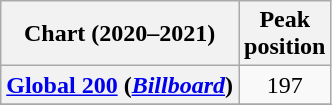<table class="wikitable sortable plainrowheaders" style="text-align:center">
<tr>
<th scope="col">Chart (2020–2021)</th>
<th scope="col">Peak<br>position</th>
</tr>
<tr>
<th scope="row"><a href='#'>Global 200</a> (<em><a href='#'>Billboard</a></em>)</th>
<td>197</td>
</tr>
<tr>
</tr>
</table>
